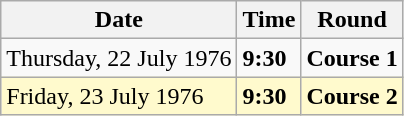<table class="wikitable">
<tr>
<th>Date</th>
<th>Time</th>
<th>Round</th>
</tr>
<tr>
<td>Thursday, 22 July 1976</td>
<td><strong>9:30</strong></td>
<td><strong>Course 1</strong></td>
</tr>
<tr style=background:lemonchiffon>
<td>Friday, 23 July 1976</td>
<td><strong>9:30</strong></td>
<td><strong>Course 2</strong></td>
</tr>
</table>
